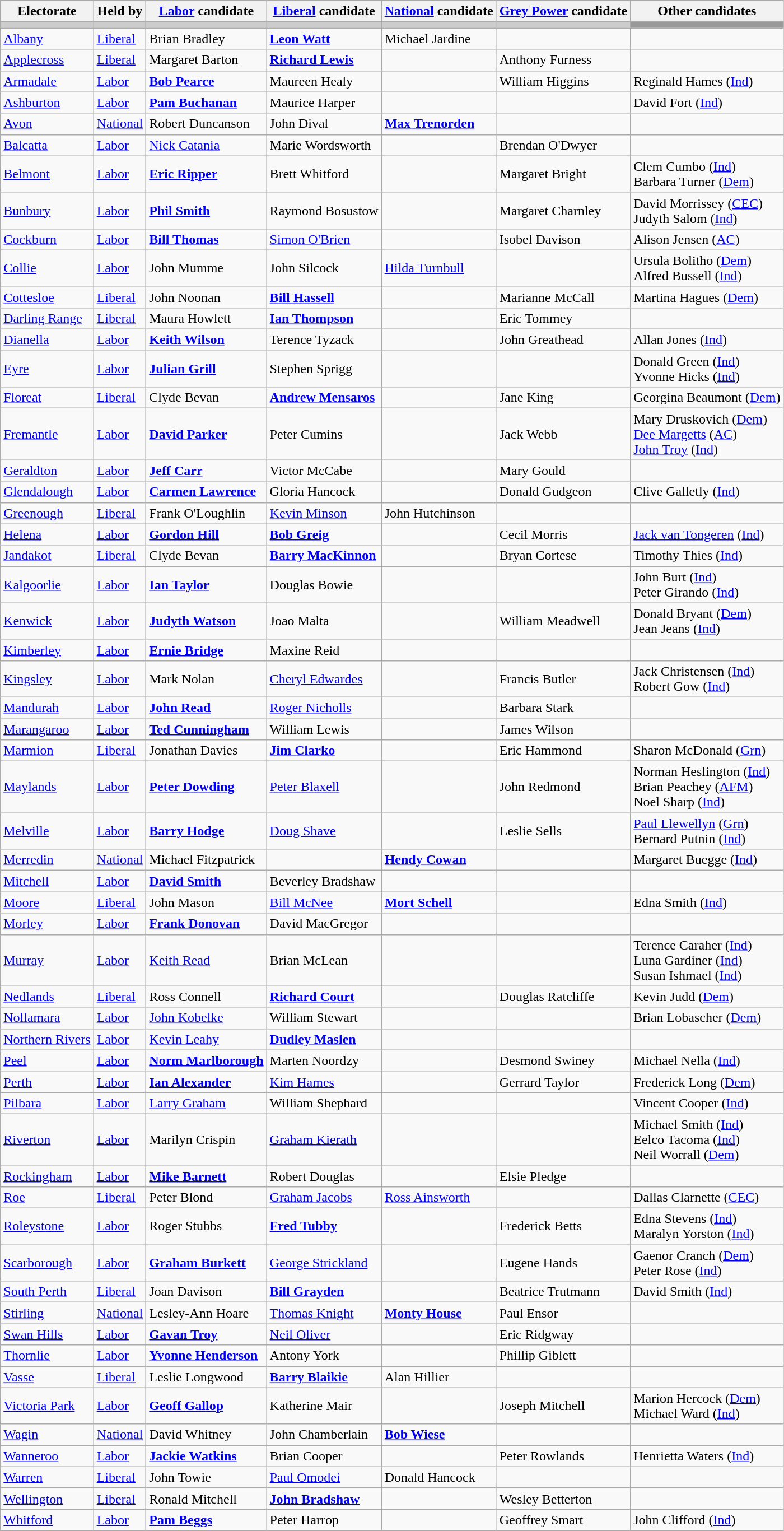<table class="wikitable">
<tr>
<th>Electorate</th>
<th>Held by</th>
<th><a href='#'>Labor</a> candidate</th>
<th><a href='#'>Liberal</a> candidate</th>
<th><a href='#'>National</a> candidate</th>
<th><a href='#'>Grey Power</a> candidate</th>
<th>Other candidates</th>
</tr>
<tr bgcolor="#cccccc">
<td></td>
<td></td>
<td></td>
<td></td>
<td></td>
<td></td>
<td bgcolor="#999999"></td>
</tr>
<tr>
<td><a href='#'>Albany</a></td>
<td><a href='#'>Liberal</a></td>
<td>Brian Bradley</td>
<td><strong><a href='#'>Leon Watt</a></strong></td>
<td>Michael Jardine</td>
<td></td>
<td></td>
</tr>
<tr>
<td><a href='#'>Applecross</a></td>
<td><a href='#'>Liberal</a></td>
<td>Margaret Barton</td>
<td><strong><a href='#'>Richard Lewis</a></strong></td>
<td></td>
<td>Anthony Furness</td>
<td></td>
</tr>
<tr>
<td><a href='#'>Armadale</a></td>
<td><a href='#'>Labor</a></td>
<td><strong><a href='#'>Bob Pearce</a></strong></td>
<td>Maureen Healy</td>
<td></td>
<td>William Higgins</td>
<td>Reginald Hames (<a href='#'>Ind</a>)</td>
</tr>
<tr>
<td><a href='#'>Ashburton</a></td>
<td><a href='#'>Labor</a></td>
<td><strong><a href='#'>Pam Buchanan</a></strong></td>
<td>Maurice Harper</td>
<td></td>
<td></td>
<td>David Fort (<a href='#'>Ind</a>)</td>
</tr>
<tr>
<td><a href='#'>Avon</a></td>
<td><a href='#'>National</a></td>
<td>Robert Duncanson</td>
<td>John Dival</td>
<td><strong><a href='#'>Max Trenorden</a></strong></td>
<td></td>
<td></td>
</tr>
<tr>
<td><a href='#'>Balcatta</a></td>
<td><a href='#'>Labor</a></td>
<td><a href='#'>Nick Catania</a></td>
<td>Marie Wordsworth</td>
<td></td>
<td>Brendan O'Dwyer</td>
<td></td>
</tr>
<tr>
<td><a href='#'>Belmont</a></td>
<td><a href='#'>Labor</a></td>
<td><strong><a href='#'>Eric Ripper</a></strong></td>
<td>Brett Whitford</td>
<td></td>
<td>Margaret Bright</td>
<td>Clem Cumbo (<a href='#'>Ind</a>) <br> Barbara Turner (<a href='#'>Dem</a>)</td>
</tr>
<tr>
<td><a href='#'>Bunbury</a></td>
<td><a href='#'>Labor</a></td>
<td><strong><a href='#'>Phil Smith</a></strong></td>
<td>Raymond Bosustow</td>
<td></td>
<td>Margaret Charnley</td>
<td>David Morrissey (<a href='#'>CEC</a>) <br> Judyth Salom (<a href='#'>Ind</a>)</td>
</tr>
<tr>
<td><a href='#'>Cockburn</a></td>
<td><a href='#'>Labor</a></td>
<td><strong><a href='#'>Bill Thomas</a></strong></td>
<td><a href='#'>Simon O'Brien</a></td>
<td></td>
<td>Isobel Davison</td>
<td>Alison Jensen (<a href='#'>AC</a>)</td>
</tr>
<tr>
<td><a href='#'>Collie</a></td>
<td><a href='#'>Labor</a></td>
<td>John Mumme</td>
<td>John Silcock</td>
<td><a href='#'>Hilda Turnbull</a></td>
<td></td>
<td>Ursula Bolitho (<a href='#'>Dem</a>) <br> Alfred Bussell (<a href='#'>Ind</a>)</td>
</tr>
<tr>
<td><a href='#'>Cottesloe</a></td>
<td><a href='#'>Liberal</a></td>
<td>John Noonan</td>
<td><strong><a href='#'>Bill Hassell</a></strong></td>
<td></td>
<td>Marianne McCall</td>
<td>Martina Hagues (<a href='#'>Dem</a>)</td>
</tr>
<tr>
<td><a href='#'>Darling Range</a></td>
<td><a href='#'>Liberal</a></td>
<td>Maura Howlett</td>
<td><strong><a href='#'>Ian Thompson</a></strong></td>
<td></td>
<td>Eric Tommey</td>
<td></td>
</tr>
<tr>
<td><a href='#'>Dianella</a></td>
<td><a href='#'>Labor</a></td>
<td><strong><a href='#'>Keith Wilson</a></strong></td>
<td>Terence Tyzack</td>
<td></td>
<td>John Greathead</td>
<td>Allan Jones (<a href='#'>Ind</a>)</td>
</tr>
<tr>
<td><a href='#'>Eyre</a></td>
<td><a href='#'>Labor</a></td>
<td><strong><a href='#'>Julian Grill</a></strong></td>
<td>Stephen Sprigg</td>
<td></td>
<td></td>
<td>Donald Green (<a href='#'>Ind</a>) <br> Yvonne Hicks (<a href='#'>Ind</a>)</td>
</tr>
<tr>
<td><a href='#'>Floreat</a></td>
<td><a href='#'>Liberal</a></td>
<td>Clyde Bevan</td>
<td><strong><a href='#'>Andrew Mensaros</a></strong></td>
<td></td>
<td>Jane King</td>
<td>Georgina Beaumont (<a href='#'>Dem</a>)</td>
</tr>
<tr>
<td><a href='#'>Fremantle</a></td>
<td><a href='#'>Labor</a></td>
<td><strong><a href='#'>David Parker</a></strong></td>
<td>Peter Cumins</td>
<td></td>
<td>Jack Webb</td>
<td>Mary Druskovich (<a href='#'>Dem</a>) <br> <a href='#'>Dee Margetts</a> (<a href='#'>AC</a>) <br> <a href='#'>John Troy</a> (<a href='#'>Ind</a>)</td>
</tr>
<tr>
<td><a href='#'>Geraldton</a></td>
<td><a href='#'>Labor</a></td>
<td><strong><a href='#'>Jeff Carr</a></strong></td>
<td>Victor McCabe</td>
<td></td>
<td>Mary Gould</td>
<td></td>
</tr>
<tr>
<td><a href='#'>Glendalough</a></td>
<td><a href='#'>Labor</a></td>
<td><strong><a href='#'>Carmen Lawrence</a></strong></td>
<td>Gloria Hancock</td>
<td></td>
<td>Donald Gudgeon</td>
<td>Clive Galletly (<a href='#'>Ind</a>)</td>
</tr>
<tr>
<td><a href='#'>Greenough</a></td>
<td><a href='#'>Liberal</a></td>
<td>Frank O'Loughlin</td>
<td><a href='#'>Kevin Minson</a></td>
<td>John Hutchinson</td>
<td></td>
<td></td>
</tr>
<tr>
<td><a href='#'>Helena</a></td>
<td><a href='#'>Labor</a></td>
<td><strong><a href='#'>Gordon Hill</a></strong></td>
<td><strong><a href='#'>Bob Greig</a></strong></td>
<td></td>
<td>Cecil Morris</td>
<td><a href='#'>Jack van Tongeren</a> (<a href='#'>Ind</a>)</td>
</tr>
<tr>
<td><a href='#'>Jandakot</a></td>
<td><a href='#'>Liberal</a></td>
<td>Clyde Bevan</td>
<td><strong><a href='#'>Barry MacKinnon</a></strong></td>
<td></td>
<td>Bryan Cortese</td>
<td>Timothy Thies (<a href='#'>Ind</a>)</td>
</tr>
<tr>
<td><a href='#'>Kalgoorlie</a></td>
<td><a href='#'>Labor</a></td>
<td><strong><a href='#'>Ian Taylor</a></strong></td>
<td>Douglas Bowie</td>
<td></td>
<td></td>
<td>John Burt (<a href='#'>Ind</a>) <br> Peter Girando (<a href='#'>Ind</a>)</td>
</tr>
<tr>
<td><a href='#'>Kenwick</a></td>
<td><a href='#'>Labor</a></td>
<td><strong><a href='#'>Judyth Watson</a></strong></td>
<td>Joao Malta</td>
<td></td>
<td>William Meadwell</td>
<td>Donald Bryant (<a href='#'>Dem</a>) <br> Jean Jeans (<a href='#'>Ind</a>)</td>
</tr>
<tr>
<td><a href='#'>Kimberley</a></td>
<td><a href='#'>Labor</a></td>
<td><strong><a href='#'>Ernie Bridge</a></strong></td>
<td>Maxine Reid</td>
<td></td>
<td></td>
<td></td>
</tr>
<tr>
<td><a href='#'>Kingsley</a></td>
<td><a href='#'>Labor</a></td>
<td>Mark Nolan</td>
<td><a href='#'>Cheryl Edwardes</a></td>
<td></td>
<td>Francis Butler</td>
<td>Jack Christensen (<a href='#'>Ind</a>) <br> Robert Gow (<a href='#'>Ind</a>)</td>
</tr>
<tr>
<td><a href='#'>Mandurah</a></td>
<td><a href='#'>Labor</a></td>
<td><strong><a href='#'>John Read</a></strong></td>
<td><a href='#'>Roger Nicholls</a></td>
<td></td>
<td>Barbara Stark</td>
<td></td>
</tr>
<tr>
<td><a href='#'>Marangaroo</a></td>
<td><a href='#'>Labor</a></td>
<td><strong><a href='#'>Ted Cunningham</a></strong></td>
<td>William Lewis</td>
<td></td>
<td>James Wilson</td>
<td></td>
</tr>
<tr>
<td><a href='#'>Marmion</a></td>
<td><a href='#'>Liberal</a></td>
<td>Jonathan Davies</td>
<td><strong><a href='#'>Jim Clarko</a></strong></td>
<td></td>
<td>Eric Hammond</td>
<td>Sharon McDonald (<a href='#'>Grn</a>)</td>
</tr>
<tr>
<td><a href='#'>Maylands</a></td>
<td><a href='#'>Labor</a></td>
<td><strong><a href='#'>Peter Dowding</a></strong></td>
<td><a href='#'>Peter Blaxell</a></td>
<td></td>
<td>John Redmond</td>
<td>Norman Heslington (<a href='#'>Ind</a>) <br> Brian Peachey (<a href='#'>AFM</a>) <br> Noel Sharp (<a href='#'>Ind</a>)</td>
</tr>
<tr>
<td><a href='#'>Melville</a></td>
<td><a href='#'>Labor</a></td>
<td><strong><a href='#'>Barry Hodge</a></strong></td>
<td><a href='#'>Doug Shave</a></td>
<td></td>
<td>Leslie Sells</td>
<td><a href='#'>Paul Llewellyn</a> (<a href='#'>Grn</a>) <br> Bernard Putnin (<a href='#'>Ind</a>)</td>
</tr>
<tr>
<td><a href='#'>Merredin</a></td>
<td><a href='#'>National</a></td>
<td>Michael Fitzpatrick</td>
<td></td>
<td><strong><a href='#'>Hendy Cowan</a></strong></td>
<td></td>
<td>Margaret Buegge (<a href='#'>Ind</a>)</td>
</tr>
<tr>
<td><a href='#'>Mitchell</a></td>
<td><a href='#'>Labor</a></td>
<td><strong><a href='#'>David Smith</a></strong></td>
<td>Beverley Bradshaw</td>
<td></td>
<td></td>
<td></td>
</tr>
<tr>
<td><a href='#'>Moore</a></td>
<td><a href='#'>Liberal</a></td>
<td>John Mason</td>
<td><a href='#'>Bill McNee</a></td>
<td><strong><a href='#'>Mort Schell</a></strong></td>
<td></td>
<td>Edna Smith (<a href='#'>Ind</a>)</td>
</tr>
<tr>
<td><a href='#'>Morley</a></td>
<td><a href='#'>Labor</a></td>
<td><strong><a href='#'>Frank Donovan</a></strong></td>
<td>David MacGregor</td>
<td></td>
<td></td>
<td></td>
</tr>
<tr>
<td><a href='#'>Murray</a></td>
<td><a href='#'>Labor</a></td>
<td><a href='#'>Keith Read</a></td>
<td>Brian McLean</td>
<td></td>
<td></td>
<td>Terence Caraher (<a href='#'>Ind</a>) <br> Luna Gardiner (<a href='#'>Ind</a>) <br> Susan Ishmael (<a href='#'>Ind</a>)</td>
</tr>
<tr>
<td><a href='#'>Nedlands</a></td>
<td><a href='#'>Liberal</a></td>
<td>Ross Connell</td>
<td><strong><a href='#'>Richard Court</a></strong></td>
<td></td>
<td>Douglas Ratcliffe</td>
<td>Kevin Judd (<a href='#'>Dem</a>)</td>
</tr>
<tr>
<td><a href='#'>Nollamara</a></td>
<td><a href='#'>Labor</a></td>
<td><a href='#'>John Kobelke</a></td>
<td>William Stewart</td>
<td></td>
<td></td>
<td>Brian Lobascher (<a href='#'>Dem</a>)</td>
</tr>
<tr>
<td><a href='#'>Northern Rivers</a></td>
<td><a href='#'>Labor</a></td>
<td><a href='#'>Kevin Leahy</a></td>
<td><strong><a href='#'>Dudley Maslen</a></strong></td>
<td></td>
<td></td>
<td></td>
</tr>
<tr>
<td><a href='#'>Peel</a></td>
<td><a href='#'>Labor</a></td>
<td><strong><a href='#'>Norm Marlborough</a></strong></td>
<td>Marten Noordzy</td>
<td></td>
<td>Desmond Swiney</td>
<td>Michael Nella (<a href='#'>Ind</a>)</td>
</tr>
<tr>
<td><a href='#'>Perth</a></td>
<td><a href='#'>Labor</a></td>
<td><strong><a href='#'>Ian Alexander</a></strong></td>
<td><a href='#'>Kim Hames</a></td>
<td></td>
<td>Gerrard Taylor</td>
<td>Frederick Long (<a href='#'>Dem</a>)</td>
</tr>
<tr>
<td><a href='#'>Pilbara</a></td>
<td><a href='#'>Labor</a></td>
<td><a href='#'>Larry Graham</a></td>
<td>William Shephard</td>
<td></td>
<td></td>
<td>Vincent Cooper (<a href='#'>Ind</a>)</td>
</tr>
<tr>
<td><a href='#'>Riverton</a></td>
<td><a href='#'>Labor</a></td>
<td>Marilyn Crispin</td>
<td><a href='#'>Graham Kierath</a></td>
<td></td>
<td></td>
<td>Michael Smith (<a href='#'>Ind</a>) <br> Eelco Tacoma (<a href='#'>Ind</a>) <br> Neil Worrall (<a href='#'>Dem</a>)</td>
</tr>
<tr>
<td><a href='#'>Rockingham</a></td>
<td><a href='#'>Labor</a></td>
<td><strong><a href='#'>Mike Barnett</a></strong></td>
<td>Robert Douglas</td>
<td></td>
<td>Elsie Pledge</td>
<td></td>
</tr>
<tr>
<td><a href='#'>Roe</a></td>
<td><a href='#'>Liberal</a></td>
<td>Peter Blond</td>
<td><a href='#'>Graham Jacobs</a></td>
<td><a href='#'>Ross Ainsworth</a></td>
<td></td>
<td>Dallas Clarnette (<a href='#'>CEC</a>)</td>
</tr>
<tr>
<td><a href='#'>Roleystone</a></td>
<td><a href='#'>Labor</a></td>
<td>Roger Stubbs</td>
<td><strong><a href='#'>Fred Tubby</a></strong></td>
<td></td>
<td>Frederick Betts</td>
<td>Edna Stevens (<a href='#'>Ind</a>) <br> Maralyn Yorston (<a href='#'>Ind</a>) <br></td>
</tr>
<tr>
<td><a href='#'>Scarborough</a></td>
<td><a href='#'>Labor</a></td>
<td><strong><a href='#'>Graham Burkett</a></strong></td>
<td><a href='#'>George Strickland</a></td>
<td></td>
<td>Eugene Hands</td>
<td>Gaenor Cranch (<a href='#'>Dem</a>) <br> Peter Rose (<a href='#'>Ind</a>)</td>
</tr>
<tr>
<td><a href='#'>South Perth</a></td>
<td><a href='#'>Liberal</a></td>
<td>Joan Davison</td>
<td><strong><a href='#'>Bill Grayden</a></strong></td>
<td></td>
<td>Beatrice Trutmann</td>
<td>David Smith (<a href='#'>Ind</a>)</td>
</tr>
<tr>
<td><a href='#'>Stirling</a></td>
<td><a href='#'>National</a></td>
<td>Lesley-Ann Hoare</td>
<td><a href='#'>Thomas Knight</a></td>
<td><strong><a href='#'>Monty House</a></strong></td>
<td>Paul Ensor</td>
<td></td>
</tr>
<tr>
<td><a href='#'>Swan Hills</a></td>
<td><a href='#'>Labor</a></td>
<td><strong><a href='#'>Gavan Troy</a></strong></td>
<td><a href='#'>Neil Oliver</a></td>
<td></td>
<td>Eric Ridgway</td>
<td></td>
</tr>
<tr>
<td><a href='#'>Thornlie</a></td>
<td><a href='#'>Labor</a></td>
<td><strong><a href='#'>Yvonne Henderson</a></strong></td>
<td>Antony York</td>
<td></td>
<td>Phillip Giblett</td>
<td></td>
</tr>
<tr>
<td><a href='#'>Vasse</a></td>
<td><a href='#'>Liberal</a></td>
<td>Leslie Longwood</td>
<td><strong><a href='#'>Barry Blaikie</a></strong></td>
<td>Alan Hillier</td>
<td></td>
<td></td>
</tr>
<tr>
<td><a href='#'>Victoria Park</a></td>
<td><a href='#'>Labor</a></td>
<td><strong><a href='#'>Geoff Gallop</a></strong></td>
<td>Katherine Mair</td>
<td></td>
<td>Joseph Mitchell</td>
<td>Marion Hercock (<a href='#'>Dem</a>) <br> Michael Ward (<a href='#'>Ind</a>)</td>
</tr>
<tr>
<td><a href='#'>Wagin</a></td>
<td><a href='#'>National</a></td>
<td>David Whitney</td>
<td>John Chamberlain</td>
<td><strong><a href='#'>Bob Wiese</a></strong></td>
<td></td>
<td></td>
</tr>
<tr>
<td><a href='#'>Wanneroo</a></td>
<td><a href='#'>Labor</a></td>
<td><strong><a href='#'>Jackie Watkins</a></strong></td>
<td>Brian Cooper</td>
<td></td>
<td>Peter Rowlands</td>
<td>Henrietta Waters (<a href='#'>Ind</a>)</td>
</tr>
<tr>
<td><a href='#'>Warren</a></td>
<td><a href='#'>Liberal</a></td>
<td>John Towie</td>
<td><a href='#'>Paul Omodei</a></td>
<td>Donald Hancock</td>
<td></td>
<td></td>
</tr>
<tr>
<td><a href='#'>Wellington</a></td>
<td><a href='#'>Liberal</a></td>
<td>Ronald Mitchell</td>
<td><strong><a href='#'>John Bradshaw</a></strong></td>
<td></td>
<td>Wesley Betterton</td>
<td></td>
</tr>
<tr>
<td><a href='#'>Whitford</a></td>
<td><a href='#'>Labor</a></td>
<td><strong><a href='#'>Pam Beggs</a></strong></td>
<td>Peter Harrop</td>
<td></td>
<td>Geoffrey Smart</td>
<td>John Clifford (<a href='#'>Ind</a>)</td>
</tr>
<tr>
</tr>
</table>
